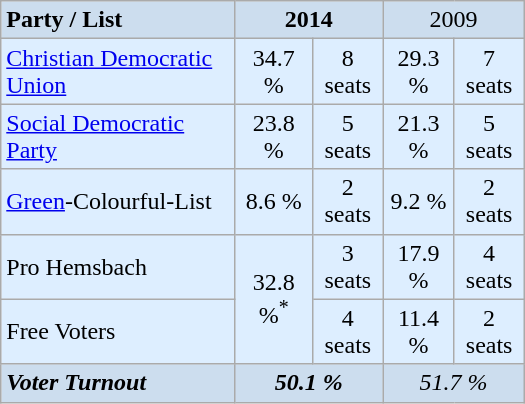<table class="wikitable" style="text-align:center" width="350">
<tr bgcolor="#ccddee">
<td align="left"><strong>Party / List</strong></td>
<td colspan="2"><strong>2014</strong></td>
<td colspan="2">2009</td>
</tr>
<tr bgcolor="#DDEEFF">
<td align="left"><a href='#'>Christian Democratic Union</a></td>
<td>34.7 %</td>
<td>8 seats</td>
<td>29.3 %</td>
<td>7 seats</td>
</tr>
<tr bgcolor="#DDEEFF">
<td align="left"><a href='#'>Social Democratic Party</a></td>
<td>23.8 %</td>
<td>5 seats</td>
<td>21.3 %</td>
<td>5 seats</td>
</tr>
<tr bgcolor="#DDEEFF">
<td align="left"><a href='#'>Green</a>-Colourful-List</td>
<td>8.6 %</td>
<td>2 seats</td>
<td>9.2 %</td>
<td>2 seats</td>
</tr>
<tr bgcolor="#DDEEFF">
<td align="left">Pro Hemsbach</td>
<td rowspan="2">32.8 %<sup>*</sup></td>
<td>3 seats</td>
<td>17.9 %</td>
<td>4 seats</td>
</tr>
<tr bgcolor="#DDEEFF">
<td align="left">Free Voters</td>
<td>4 seats</td>
<td>11.4 %</td>
<td>2 seats</td>
</tr>
<tr bgcolor="#CCDDEE">
<td align="left"><strong><em>Voter Turnout</em></strong></td>
<td colspan="2"><strong><em>50.1 %</em></strong></td>
<td colspan="2"><em>51.7 %</em></td>
</tr>
</table>
